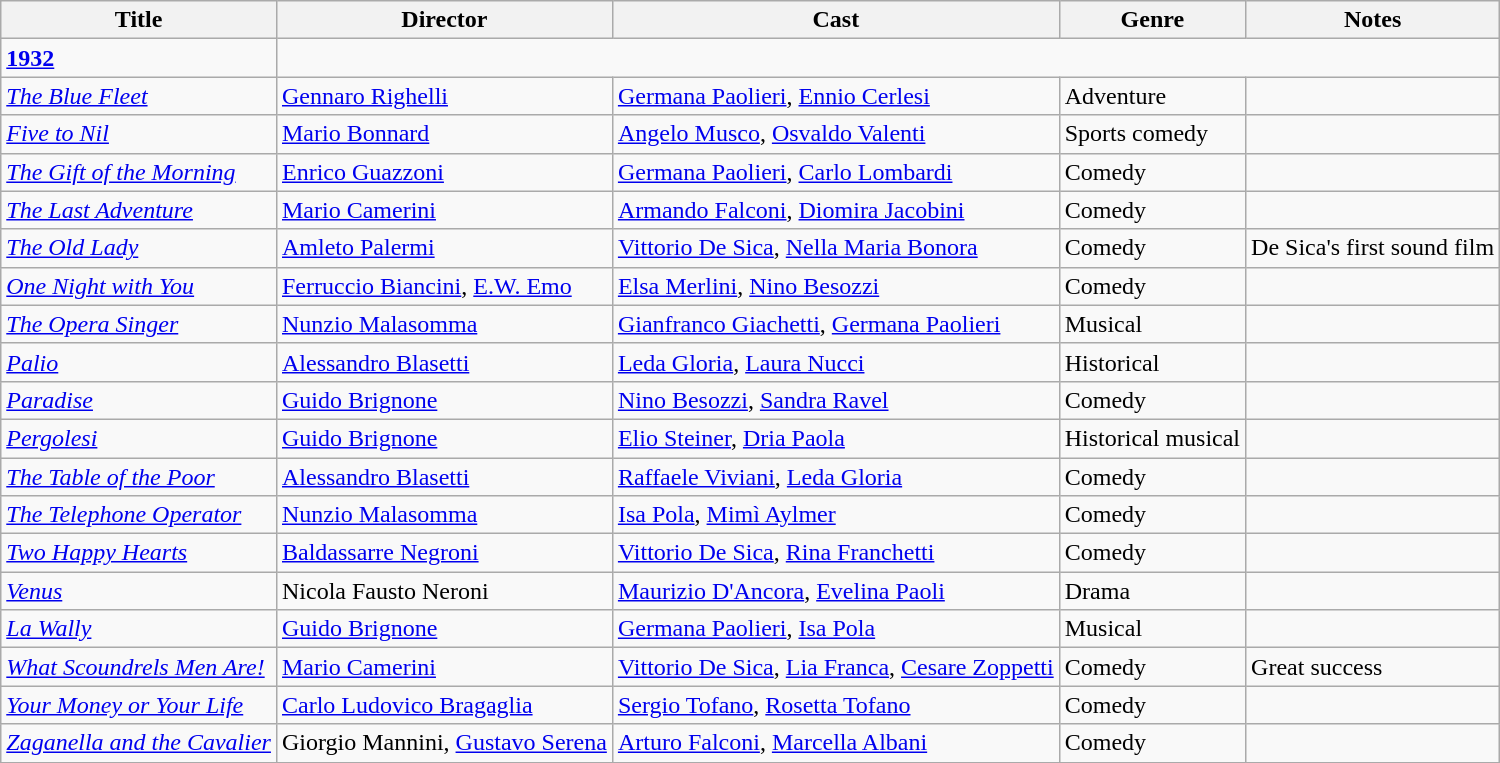<table class="wikitable">
<tr>
<th>Title</th>
<th>Director</th>
<th>Cast</th>
<th>Genre</th>
<th>Notes</th>
</tr>
<tr>
<td><strong><a href='#'>1932</a></strong></td>
</tr>
<tr>
<td><em><a href='#'>The Blue Fleet</a></em></td>
<td><a href='#'>Gennaro Righelli</a></td>
<td><a href='#'>Germana Paolieri</a>, <a href='#'>Ennio Cerlesi</a></td>
<td>Adventure</td>
<td></td>
</tr>
<tr>
<td><em><a href='#'>Five to Nil</a></em></td>
<td><a href='#'>Mario Bonnard</a></td>
<td><a href='#'>Angelo Musco</a>, <a href='#'>Osvaldo Valenti</a></td>
<td>Sports comedy</td>
<td></td>
</tr>
<tr>
<td><em><a href='#'>The Gift of the Morning</a></em></td>
<td><a href='#'>Enrico Guazzoni</a></td>
<td><a href='#'>Germana Paolieri</a>, <a href='#'>Carlo Lombardi</a></td>
<td>Comedy</td>
<td></td>
</tr>
<tr>
<td><em><a href='#'>The Last Adventure</a></em></td>
<td><a href='#'>Mario Camerini</a></td>
<td><a href='#'>Armando Falconi</a>, <a href='#'>Diomira Jacobini</a></td>
<td>Comedy</td>
<td></td>
</tr>
<tr>
<td><em><a href='#'>The Old Lady</a></em></td>
<td><a href='#'>Amleto Palermi</a></td>
<td><a href='#'>Vittorio De Sica</a>, <a href='#'>Nella Maria Bonora</a></td>
<td>Comedy</td>
<td>De Sica's first sound film</td>
</tr>
<tr>
<td><em><a href='#'>One Night with You</a></em></td>
<td><a href='#'>Ferruccio Biancini</a>, <a href='#'>E.W. Emo</a></td>
<td><a href='#'>Elsa Merlini</a>, <a href='#'>Nino Besozzi</a></td>
<td>Comedy</td>
<td></td>
</tr>
<tr>
<td><em><a href='#'>The Opera Singer</a></em></td>
<td><a href='#'>Nunzio Malasomma</a></td>
<td><a href='#'>Gianfranco Giachetti</a>, <a href='#'>Germana Paolieri</a></td>
<td>Musical</td>
<td></td>
</tr>
<tr>
<td><em><a href='#'>Palio</a></em></td>
<td><a href='#'>Alessandro Blasetti</a></td>
<td><a href='#'>Leda Gloria</a>, <a href='#'>Laura Nucci</a></td>
<td>Historical</td>
<td></td>
</tr>
<tr>
<td><em><a href='#'>Paradise</a></em></td>
<td><a href='#'>Guido Brignone</a></td>
<td><a href='#'>Nino Besozzi</a>, <a href='#'>Sandra Ravel</a></td>
<td>Comedy</td>
<td></td>
</tr>
<tr>
<td><em><a href='#'>Pergolesi</a></em></td>
<td><a href='#'>Guido Brignone</a></td>
<td><a href='#'>Elio Steiner</a>, <a href='#'>Dria Paola</a></td>
<td>Historical musical</td>
<td></td>
</tr>
<tr>
<td><em><a href='#'>The Table of the Poor</a></em></td>
<td><a href='#'>Alessandro Blasetti</a></td>
<td><a href='#'>Raffaele Viviani</a>, <a href='#'>Leda Gloria</a></td>
<td>Comedy</td>
<td></td>
</tr>
<tr>
<td><em><a href='#'>The Telephone Operator</a></em></td>
<td><a href='#'>Nunzio Malasomma</a></td>
<td><a href='#'>Isa Pola</a>, <a href='#'>Mimì Aylmer</a></td>
<td>Comedy</td>
<td></td>
</tr>
<tr>
<td><em><a href='#'>Two Happy Hearts</a></em></td>
<td><a href='#'>Baldassarre Negroni</a></td>
<td><a href='#'>Vittorio De Sica</a>, <a href='#'>Rina Franchetti</a></td>
<td>Comedy</td>
<td></td>
</tr>
<tr>
<td><em><a href='#'>Venus</a></em></td>
<td>Nicola Fausto Neroni</td>
<td><a href='#'>Maurizio D'Ancora</a>, <a href='#'>Evelina Paoli</a></td>
<td>Drama</td>
<td></td>
</tr>
<tr>
<td><em><a href='#'>La Wally</a></em></td>
<td><a href='#'>Guido Brignone</a></td>
<td><a href='#'>Germana Paolieri</a>, <a href='#'>Isa Pola</a></td>
<td>Musical</td>
<td></td>
</tr>
<tr>
<td><em><a href='#'>What Scoundrels Men Are!</a></em></td>
<td><a href='#'>Mario Camerini</a></td>
<td><a href='#'>Vittorio De Sica</a>, <a href='#'>Lia Franca</a>, <a href='#'>Cesare Zoppetti</a></td>
<td>Comedy</td>
<td>Great success</td>
</tr>
<tr>
<td><em><a href='#'>Your Money or Your Life</a></em></td>
<td><a href='#'>Carlo Ludovico Bragaglia</a></td>
<td><a href='#'>Sergio Tofano</a>, <a href='#'>Rosetta Tofano</a></td>
<td>Comedy</td>
<td></td>
</tr>
<tr>
<td><em><a href='#'>Zaganella and the Cavalier</a></em></td>
<td>Giorgio Mannini, <a href='#'>Gustavo Serena</a></td>
<td><a href='#'>Arturo Falconi</a>, <a href='#'>Marcella Albani</a></td>
<td>Comedy</td>
<td></td>
</tr>
<tr>
</tr>
</table>
